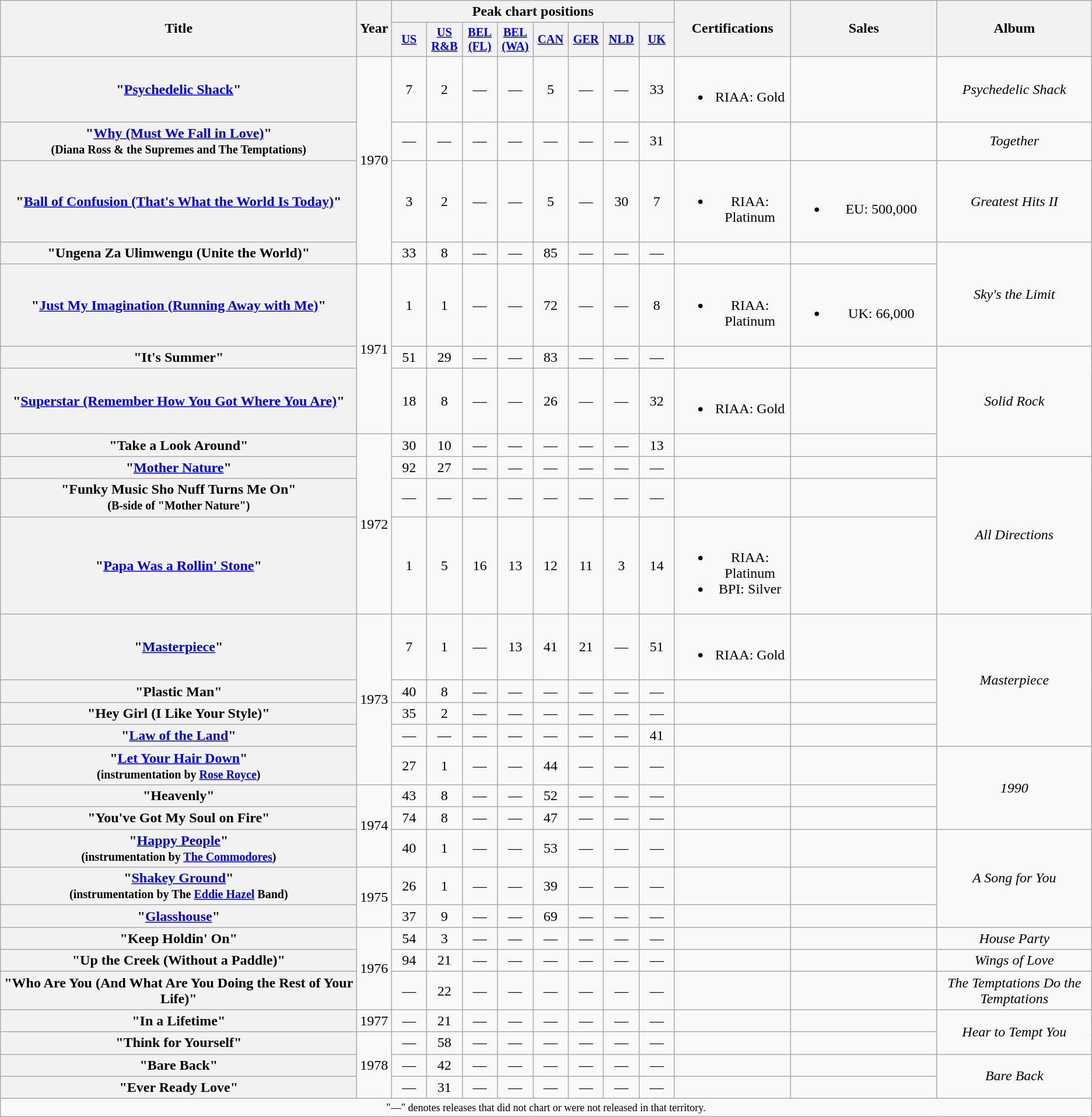<table class="wikitable plainrowheaders" style="text-align:center;">
<tr>
<th rowspan="2" style="width:25em;">Title</th>
<th rowspan="2">Year</th>
<th colspan="8">Peak chart positions</th>
<th rowspan="2">Certifications</th>
<th rowspan="2" scope="col" style="width:10em;">Sales</th>
<th rowspan="2">Album</th>
</tr>
<tr>
<th scope="col" style="width:2.5em;font-size:85%"><a href='#'>US</a><br></th>
<th scope="col" style="width:2.5em;font-size:85%"><a href='#'>US<br>R&B</a><br></th>
<th scope="col" style="width:2.5em;font-size:85%"><a href='#'>BEL<br>(FL)</a><br></th>
<th scope="col" style="width:2.5em;font-size:85%"><a href='#'>BEL<br>(WA)</a><br></th>
<th scope="col" style="width:2.5em;font-size:85%"><a href='#'>CAN</a><br></th>
<th scope="col" style="width:2.5em;font-size:85%"><a href='#'>GER</a><br></th>
<th scope="col" style="width:2.5em;font-size:85%"><a href='#'>NLD</a><br></th>
<th scope="col" style="width:2.5em;font-size:85%"><a href='#'>UK</a><br></th>
</tr>
<tr>
<th scope="row">"<a href='#'>Psychedelic Shack</a>"</th>
<td rowspan="4">1970</td>
<td>7</td>
<td>2</td>
<td>—</td>
<td>—</td>
<td>5</td>
<td>—</td>
<td>—</td>
<td>33</td>
<td><br><ul><li>RIAA: Gold</li></ul></td>
<td></td>
<td><em>Psychedelic Shack</em></td>
</tr>
<tr>
<th scope="row">"<a href='#'>Why (Must We Fall in Love)</a>"<br><small>(Diana Ross & the Supremes and The Temptations)</small></th>
<td>—</td>
<td>—</td>
<td>—</td>
<td>—</td>
<td>—</td>
<td>—</td>
<td>—</td>
<td>31</td>
<td></td>
<td></td>
<td><em>Together</em></td>
</tr>
<tr>
<th scope="row">"<a href='#'>Ball of Confusion (That's What the World Is Today)</a>"</th>
<td>3</td>
<td>2</td>
<td>—</td>
<td>—</td>
<td>5</td>
<td>—</td>
<td>30</td>
<td>7</td>
<td><br><ul><li>RIAA: Platinum</li></ul></td>
<td><br><ul><li>EU: 500,000</li></ul></td>
<td><em>Greatest Hits II</em></td>
</tr>
<tr>
<th scope="row">"Ungena Za Ulimwengu (Unite the World)"</th>
<td>33</td>
<td>8</td>
<td>—</td>
<td>—</td>
<td>85</td>
<td>—</td>
<td>—</td>
<td>—</td>
<td></td>
<td></td>
<td rowspan="2"><em>Sky's the Limit</em></td>
</tr>
<tr>
<th scope="row">"<a href='#'>Just My Imagination (Running Away with Me)</a>"</th>
<td rowspan="3">1971</td>
<td>1</td>
<td>1</td>
<td>—</td>
<td>—</td>
<td>72</td>
<td>—</td>
<td>—</td>
<td>8</td>
<td><br><ul><li>RIAA: Platinum</li></ul></td>
<td><br><ul><li>UK: 66,000</li></ul></td>
</tr>
<tr>
<th scope="row">"It's Summer"</th>
<td>51</td>
<td>29</td>
<td>—</td>
<td>—</td>
<td>83</td>
<td>—</td>
<td>—</td>
<td>—</td>
<td></td>
<td></td>
<td rowspan="3"><em>Solid Rock</em></td>
</tr>
<tr>
<th scope="row">"<a href='#'>Superstar (Remember How You Got Where You Are)</a>"</th>
<td>18</td>
<td>8</td>
<td>—</td>
<td>—</td>
<td>26</td>
<td>—</td>
<td>—</td>
<td>32</td>
<td><br><ul><li>RIAA: Gold</li></ul></td>
<td></td>
</tr>
<tr>
<th scope="row">"Take a Look Around"</th>
<td rowspan="4">1972</td>
<td>30</td>
<td>10</td>
<td>—</td>
<td>—</td>
<td>—</td>
<td>—</td>
<td>—</td>
<td>13</td>
<td></td>
<td></td>
</tr>
<tr>
<th scope="row">"<a href='#'>Mother Nature</a>"</th>
<td>92</td>
<td>27</td>
<td>—</td>
<td>—</td>
<td>—</td>
<td>—</td>
<td>—</td>
<td>—</td>
<td></td>
<td></td>
<td rowspan="3"><em>All Directions</em></td>
</tr>
<tr>
<th scope="row">"Funky Music Sho Nuff Turns Me On" <br><small>(B-side of "Mother Nature")</small></th>
<td>—</td>
<td>—</td>
<td>—</td>
<td>—</td>
<td>—</td>
<td>—</td>
<td>—</td>
<td>—</td>
<td></td>
<td></td>
</tr>
<tr>
<th scope="row">"<a href='#'>Papa Was a Rollin' Stone</a>"</th>
<td>1</td>
<td>5</td>
<td>16</td>
<td>13</td>
<td>12</td>
<td>11</td>
<td>3</td>
<td>14</td>
<td><br><ul><li>RIAA: Platinum</li><li>BPI: Silver</li></ul></td>
<td></td>
</tr>
<tr>
<th scope="row">"<a href='#'>Masterpiece</a>"</th>
<td rowspan="5">1973</td>
<td>7</td>
<td>1</td>
<td>—</td>
<td>13</td>
<td>41</td>
<td>21</td>
<td>—</td>
<td>51</td>
<td><br><ul><li>RIAA: Gold</li></ul></td>
<td></td>
<td rowspan="4"><em>Masterpiece</em></td>
</tr>
<tr>
<th scope="row">"Plastic Man"</th>
<td>40</td>
<td>8</td>
<td>—</td>
<td>—</td>
<td>—</td>
<td>—</td>
<td>—</td>
<td>—</td>
<td></td>
<td></td>
</tr>
<tr>
<th scope="row">"Hey Girl (I Like Your Style)"</th>
<td>35</td>
<td>2</td>
<td>—</td>
<td>—</td>
<td>—</td>
<td>—</td>
<td>—</td>
<td>—</td>
<td></td>
<td></td>
</tr>
<tr>
<th scope="row">"<a href='#'>Law of the Land</a>"</th>
<td>—</td>
<td>—</td>
<td>—</td>
<td>—</td>
<td>—</td>
<td>—</td>
<td>—</td>
<td>41</td>
<td></td>
<td></td>
</tr>
<tr>
<th scope="row">"<a href='#'>Let Your Hair Down</a>"<br><small>(instrumentation by <a href='#'>Rose Royce</a>)</small></th>
<td>27</td>
<td>1</td>
<td>—</td>
<td>—</td>
<td>44</td>
<td>—</td>
<td>—</td>
<td>—</td>
<td></td>
<td></td>
<td rowspan="3"><em>1990</em></td>
</tr>
<tr>
<th scope="row">"Heavenly"</th>
<td rowspan="3">1974</td>
<td>43</td>
<td>8</td>
<td>—</td>
<td>—</td>
<td>52</td>
<td>—</td>
<td>—</td>
<td>—</td>
<td></td>
<td></td>
</tr>
<tr>
<th scope="row">"You've Got My Soul on Fire"</th>
<td>74</td>
<td>8</td>
<td>—</td>
<td>—</td>
<td>47</td>
<td>—</td>
<td>—</td>
<td>—</td>
<td></td>
<td></td>
</tr>
<tr>
<th scope="row">"<a href='#'>Happy People</a>"<br><small>(instrumentation by <a href='#'>The Commodores</a>)</small></th>
<td>40</td>
<td>1</td>
<td>—</td>
<td>—</td>
<td>53</td>
<td>—</td>
<td>—</td>
<td>—</td>
<td></td>
<td></td>
<td rowspan="3"><em>A Song for You</em></td>
</tr>
<tr>
<th scope="row">"<a href='#'>Shakey Ground</a>"<br><small>(instrumentation by The <a href='#'>Eddie Hazel</a> Band)</small></th>
<td rowspan="2">1975</td>
<td>26</td>
<td>1</td>
<td>—</td>
<td>—</td>
<td>39</td>
<td>—</td>
<td>—</td>
<td>—</td>
<td></td>
<td></td>
</tr>
<tr>
<th scope="row">"<a href='#'>Glasshouse</a>"</th>
<td>37</td>
<td>9</td>
<td>—</td>
<td>—</td>
<td>69</td>
<td>—</td>
<td>—</td>
<td>—</td>
<td></td>
<td></td>
</tr>
<tr>
<th scope="row">"Keep Holdin' On"</th>
<td rowspan="3">1976</td>
<td>54</td>
<td>3</td>
<td>—</td>
<td>—</td>
<td>—</td>
<td>—</td>
<td>—</td>
<td>—</td>
<td></td>
<td></td>
<td><em>House Party</em></td>
</tr>
<tr>
<th scope="row">"Up the Creek (Without a Paddle)"</th>
<td>94</td>
<td>21</td>
<td>—</td>
<td>—</td>
<td>—</td>
<td>—</td>
<td>—</td>
<td>—</td>
<td></td>
<td></td>
<td><em>Wings of Love</em></td>
</tr>
<tr>
<th scope="row">"Who Are You (And What Are You Doing the Rest of Your Life)"</th>
<td>—</td>
<td>22</td>
<td>—</td>
<td>—</td>
<td>—</td>
<td>—</td>
<td>—</td>
<td>—</td>
<td></td>
<td></td>
<td><em>The Temptations Do the Temptations</em></td>
</tr>
<tr>
<th scope="row">"In a Lifetime"</th>
<td>1977</td>
<td>—</td>
<td>21</td>
<td>—</td>
<td>—</td>
<td>—</td>
<td>—</td>
<td>—</td>
<td>—</td>
<td></td>
<td></td>
<td rowspan="2"><em>Hear to Tempt You</em></td>
</tr>
<tr>
<th scope="row">"Think for Yourself"</th>
<td rowspan="3">1978</td>
<td>—</td>
<td>58</td>
<td>—</td>
<td>—</td>
<td>—</td>
<td>—</td>
<td>—</td>
<td>—</td>
<td></td>
<td></td>
</tr>
<tr>
<th scope="row">"Bare Back"</th>
<td>—</td>
<td>42</td>
<td>—</td>
<td>—</td>
<td>—</td>
<td>—</td>
<td>—</td>
<td>—</td>
<td></td>
<td></td>
<td rowspan="2"><em>Bare Back</em></td>
</tr>
<tr>
<th scope="row">"Ever Ready Love"</th>
<td>—</td>
<td>31</td>
<td>—</td>
<td>—</td>
<td>—</td>
<td>—</td>
<td>—</td>
<td>—</td>
<td></td>
<td></td>
</tr>
<tr>
<td colspan="14" style="text-align:center; font-size:9pt;">"—" denotes releases that did not chart or were not released in that territory.</td>
</tr>
</table>
